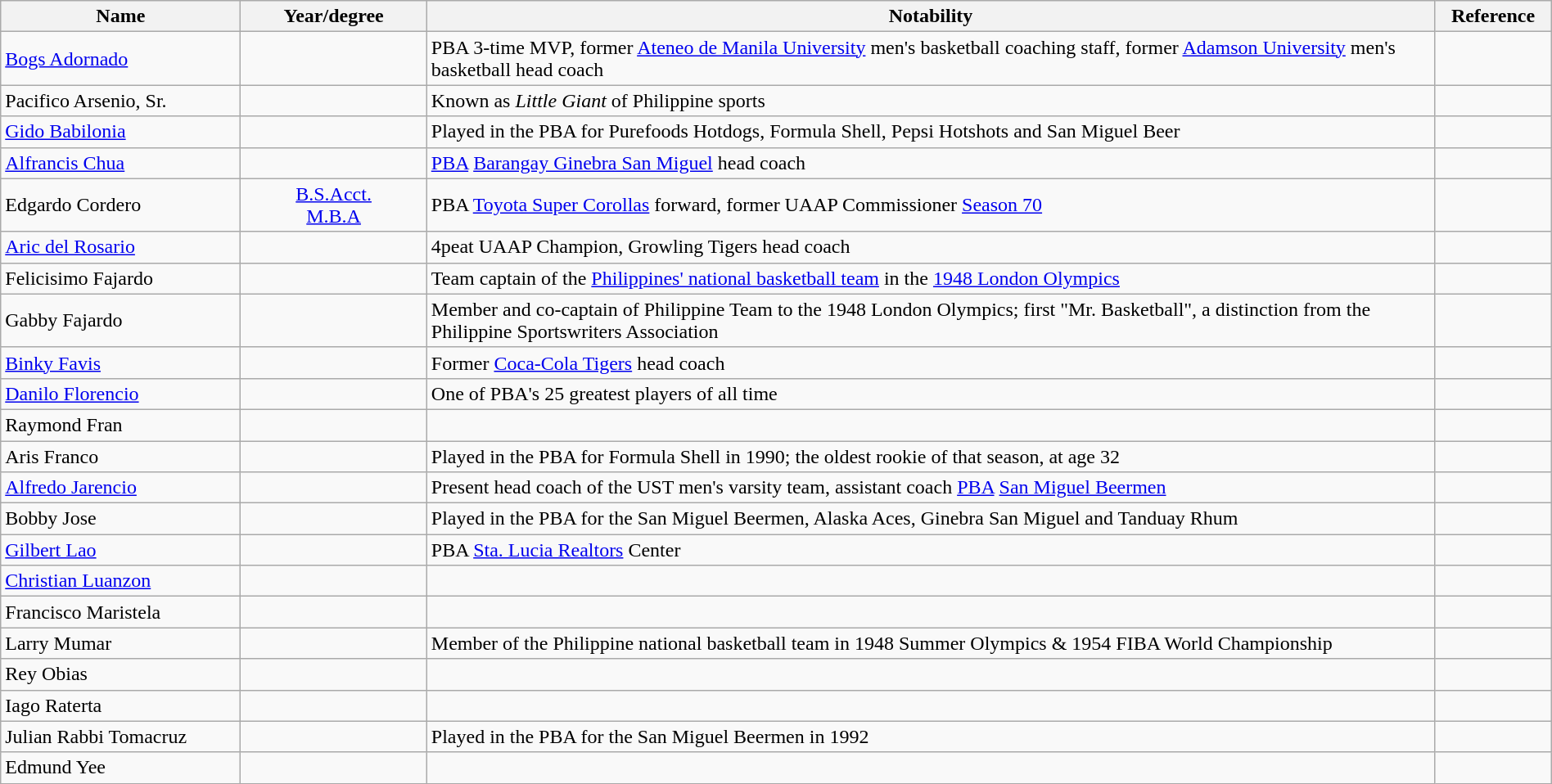<table class="wikitable sortable" style="width:100%;">
<tr>
<th style="width:*;">Name</th>
<th style="width:12%;">Year/degree</th>
<th style="width:65%;" class="unsortable">Notability</th>
<th style="width:*;" class="unsortable">Reference</th>
</tr>
<tr>
<td><a href='#'>Bogs Adornado</a></td>
<td align=center></td>
<td>PBA 3-time MVP, former <a href='#'>Ateneo de Manila University</a> men's basketball coaching staff, former <a href='#'>Adamson University</a> men's basketball head coach</td>
<td align=center></td>
</tr>
<tr>
<td>Pacifico Arsenio, Sr.</td>
<td align=center></td>
<td>Known as <em>Little Giant</em> of Philippine sports</td>
<td align=center></td>
</tr>
<tr>
<td><a href='#'>Gido Babilonia</a></td>
<td align=center></td>
<td>Played in the PBA for Purefoods Hotdogs, Formula Shell, Pepsi Hotshots and San Miguel Beer</td>
<td align=center></td>
</tr>
<tr>
<td><a href='#'>Alfrancis Chua</a></td>
<td align=center></td>
<td><a href='#'>PBA</a> <a href='#'>Barangay Ginebra San Miguel</a> head coach</td>
<td align=center></td>
</tr>
<tr>
<td>Edgardo Cordero</td>
<td align=center><a href='#'>B.S.Acct.</a><br> <a href='#'>M.B.A</a></td>
<td>PBA <a href='#'>Toyota Super Corollas</a> forward, former UAAP Commissioner <a href='#'>Season 70</a></td>
<td align=center></td>
</tr>
<tr>
<td><a href='#'>Aric del Rosario</a></td>
<td align=center></td>
<td>4peat UAAP Champion, Growling Tigers head coach</td>
<td align=center></td>
</tr>
<tr>
<td>Felicisimo Fajardo</td>
<td align=center></td>
<td>Team captain of the <a href='#'>Philippines' national basketball team</a> in the <a href='#'>1948 London Olympics</a></td>
<td align=center></td>
</tr>
<tr>
<td>Gabby Fajardo</td>
<td align=center></td>
<td>Member and co-captain of Philippine Team to the 1948 London Olympics; first "Mr. Basketball", a distinction from the Philippine Sportswriters Association</td>
<td align=center></td>
</tr>
<tr>
<td><a href='#'>Binky Favis</a></td>
<td align=center></td>
<td>Former <a href='#'>Coca-Cola Tigers</a> head coach</td>
<td align=center></td>
</tr>
<tr>
<td><a href='#'>Danilo Florencio</a></td>
<td align=center></td>
<td>One of PBA's 25 greatest players of all time</td>
<td align=center></td>
</tr>
<tr>
<td>Raymond Fran</td>
<td align=center></td>
<td></td>
<td align=center></td>
</tr>
<tr>
<td>Aris Franco</td>
<td align=center></td>
<td>Played in the PBA for Formula Shell in 1990; the oldest rookie of that season, at age 32</td>
<td align=center></td>
</tr>
<tr>
<td><a href='#'>Alfredo Jarencio</a></td>
<td align=center></td>
<td>Present head coach of the UST men's varsity team, assistant coach <a href='#'>PBA</a> <a href='#'>San Miguel Beermen</a></td>
<td align=center></td>
</tr>
<tr>
<td>Bobby Jose</td>
<td align=center></td>
<td>Played in the PBA for the San Miguel Beermen, Alaska Aces, Ginebra San Miguel and Tanduay Rhum</td>
<td align=center></td>
</tr>
<tr>
<td><a href='#'>Gilbert Lao</a></td>
<td align=center></td>
<td>PBA <a href='#'>Sta. Lucia Realtors</a> Center</td>
<td align=center></td>
</tr>
<tr>
<td><a href='#'>Christian Luanzon</a></td>
<td align=center></td>
<td></td>
<td align=center></td>
</tr>
<tr>
<td>Francisco Maristela</td>
<td align=center></td>
<td></td>
<td align=center></td>
</tr>
<tr>
<td>Larry Mumar</td>
<td align=center></td>
<td>Member of the Philippine national basketball team in 1948 Summer Olympics & 1954 FIBA World Championship</td>
<td align=center></td>
</tr>
<tr>
<td>Rey Obias</td>
<td align=center></td>
<td></td>
<td align=center></td>
</tr>
<tr>
<td>Iago Raterta</td>
<td align=center></td>
<td></td>
<td align=center></td>
</tr>
<tr>
<td>Julian Rabbi Tomacruz</td>
<td align=center></td>
<td>Played in the PBA for the San Miguel Beermen in 1992</td>
<td align=center></td>
</tr>
<tr>
<td>Edmund Yee</td>
<td align=center></td>
<td></td>
<td align=center></td>
</tr>
</table>
